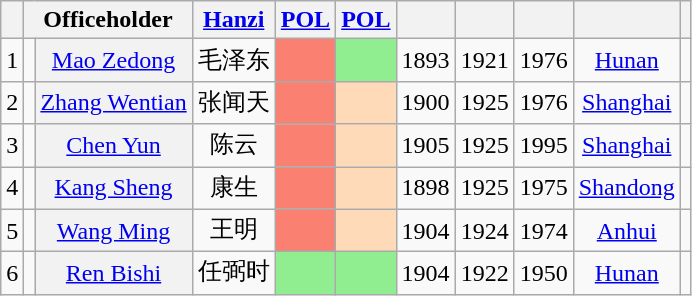<table class="wikitable sortable" style=text-align:center>
<tr>
<th scope=col></th>
<th scope=col colspan="2">Officeholder</th>
<th scope=col><a href='#'>Hanzi</a></th>
<th scope=col><a href='#'>POL</a></th>
<th scope=col><a href='#'>POL</a></th>
<th scope=col></th>
<th scope=col></th>
<th scope=col></th>
<th scope=col></th>
<th scope=col class="unsortable"></th>
</tr>
<tr>
<td>1</td>
<td></td>
<th align="center" scope="row" style="font-weight:normal;"><a href='#'>Mao Zedong</a></th>
<td data-sort-value="4">毛泽东</td>
<td bgcolor = Salmon></td>
<td bgcolor = LightGreen></td>
<td>1893</td>
<td>1921</td>
<td>1976</td>
<td><a href='#'>Hunan</a></td>
<td></td>
</tr>
<tr>
<td>2</td>
<td></td>
<th align="center" scope="row" style="font-weight:normal;"><a href='#'>Zhang Wentian</a></th>
<td data-sort-value="53">张闻天</td>
<td bgcolor = Salmon></td>
<td bgcolor = PeachPuff></td>
<td>1900</td>
<td>1925</td>
<td>1976</td>
<td><a href='#'>Shanghai</a></td>
<td></td>
</tr>
<tr>
<td>3</td>
<td></td>
<th align="center" scope="row" style="font-weight:normal;"><a href='#'>Chen Yun</a></th>
<td data-sort-value="122">陈云</td>
<td bgcolor = Salmon></td>
<td bgcolor = PeachPuff></td>
<td>1905</td>
<td>1925</td>
<td>1995</td>
<td><a href='#'>Shanghai</a></td>
<td></td>
</tr>
<tr>
<td>4</td>
<td></td>
<th align="center" scope="row" style="font-weight:normal;"><a href='#'>Kang Sheng</a></th>
<td data-sort-value="160">康生</td>
<td bgcolor = Salmon></td>
<td bgcolor = PeachPuff></td>
<td>1898</td>
<td>1925</td>
<td>1975</td>
<td><a href='#'>Shandong</a></td>
<td></td>
</tr>
<tr>
<td>5</td>
<td></td>
<th align="center" scope="row" style="font-weight:normal;"><a href='#'>Wang Ming</a></th>
<td data-sort-value="53">王明</td>
<td bgcolor = Salmon></td>
<td bgcolor = PeachPuff></td>
<td>1904</td>
<td>1924</td>
<td>1974</td>
<td><a href='#'>Anhui</a></td>
<td></td>
</tr>
<tr>
<td>6</td>
<td></td>
<th align="center" scope="row" style="font-weight:normal;"><a href='#'>Ren Bishi</a></th>
<td data-sort-value="122">任弼时</td>
<td bgcolor = LightGreen></td>
<td bgcolor = LightGreen></td>
<td>1904</td>
<td>1922</td>
<td>1950</td>
<td><a href='#'>Hunan</a></td>
<td></td>
</tr>
</table>
